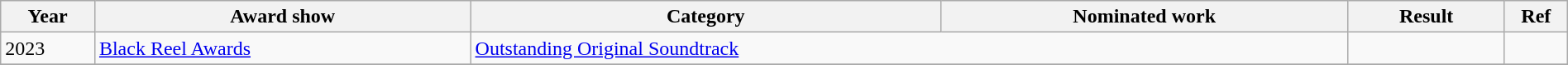<table class="wikitable plainrowheaders" style="width:100%">
<tr>
<th width="6%">Year</th>
<th width="24%">Award show</th>
<th width="30%">Category</th>
<th width="26%">Nominated work</th>
<th width="10%">Result</th>
<th width="4%">Ref</th>
</tr>
<tr>
<td>2023</td>
<td><a href='#'>Black Reel Awards</a></td>
<td colspan="2"><a href='#'>Outstanding Original Soundtrack</a></td>
<td></td>
<td align="center"></td>
</tr>
<tr>
</tr>
</table>
